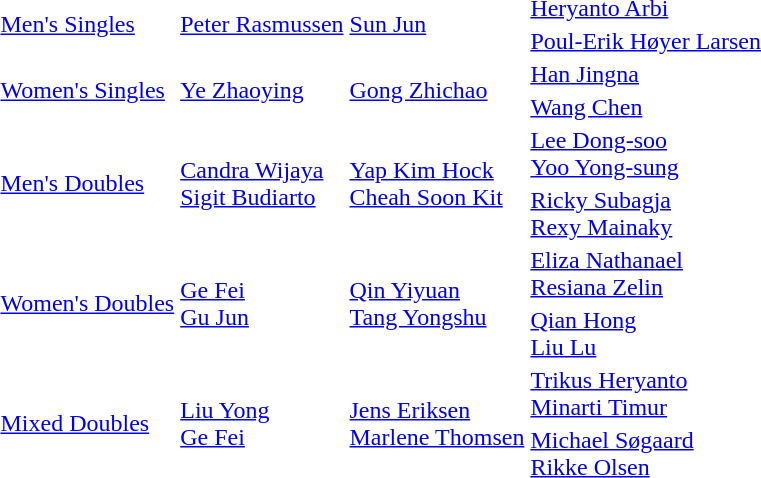<table>
<tr>
<td rowspan=2><a href='#'>Men's Singles</a></td>
<td rowspan=2> <a href='#'>Peter Rasmussen</a></td>
<td rowspan=2> <a href='#'>Sun Jun</a></td>
<td> <a href='#'>Heryanto Arbi</a></td>
</tr>
<tr>
<td> <a href='#'>Poul-Erik Høyer Larsen</a></td>
</tr>
<tr>
<td rowspan=2><a href='#'>Women's Singles</a></td>
<td rowspan=2> <a href='#'>Ye Zhaoying</a></td>
<td rowspan=2> <a href='#'>Gong Zhichao</a></td>
<td> <a href='#'>Han Jingna</a></td>
</tr>
<tr>
<td> <a href='#'>Wang Chen</a></td>
</tr>
<tr>
<td rowspan=2><a href='#'>Men's Doubles</a></td>
<td rowspan=2> <a href='#'>Candra Wijaya</a><br> <a href='#'>Sigit Budiarto</a></td>
<td rowspan=2> <a href='#'>Yap Kim Hock</a><br> <a href='#'>Cheah Soon Kit</a></td>
<td> <a href='#'>Lee Dong-soo</a><br> <a href='#'>Yoo Yong-sung</a></td>
</tr>
<tr>
<td> <a href='#'>Ricky Subagja</a><br> <a href='#'>Rexy Mainaky</a></td>
</tr>
<tr>
<td rowspan=2><a href='#'>Women's Doubles</a></td>
<td rowspan=2> <a href='#'>Ge Fei</a><br> <a href='#'>Gu Jun</a></td>
<td rowspan=2> <a href='#'>Qin Yiyuan</a><br> <a href='#'>Tang Yongshu</a></td>
<td> <a href='#'>Eliza Nathanael</a><br> <a href='#'>Resiana Zelin</a></td>
</tr>
<tr>
<td> <a href='#'>Qian Hong</a><br> <a href='#'>Liu Lu</a></td>
</tr>
<tr>
<td rowspan=2><a href='#'>Mixed Doubles</a></td>
<td rowspan=2> <a href='#'>Liu Yong</a><br> <a href='#'>Ge Fei</a></td>
<td rowspan=2> <a href='#'>Jens Eriksen</a><br> <a href='#'>Marlene Thomsen</a></td>
<td> <a href='#'>Trikus Heryanto</a><br> <a href='#'>Minarti Timur</a></td>
</tr>
<tr>
<td> <a href='#'>Michael Søgaard</a><br> <a href='#'>Rikke Olsen</a></td>
</tr>
</table>
